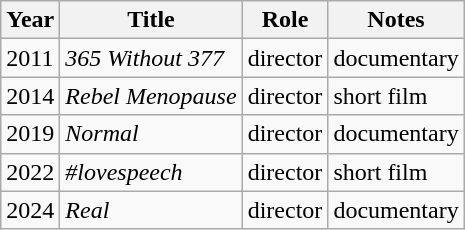<table class="wikitable">
<tr>
<th>Year</th>
<th>Title</th>
<th>Role</th>
<th>Notes</th>
</tr>
<tr>
<td>2011</td>
<td><em>365 Without 377</em></td>
<td>director</td>
<td>documentary</td>
</tr>
<tr>
<td>2014</td>
<td><em>Rebel Menopause</em></td>
<td>director</td>
<td>short film</td>
</tr>
<tr>
<td>2019</td>
<td><em>Normal</em></td>
<td>director</td>
<td>documentary</td>
</tr>
<tr>
<td>2022</td>
<td><em>#lovespeech</em></td>
<td>director</td>
<td>short film</td>
</tr>
<tr>
<td>2024</td>
<td><em>Real</em></td>
<td>director</td>
<td>documentary</td>
</tr>
</table>
